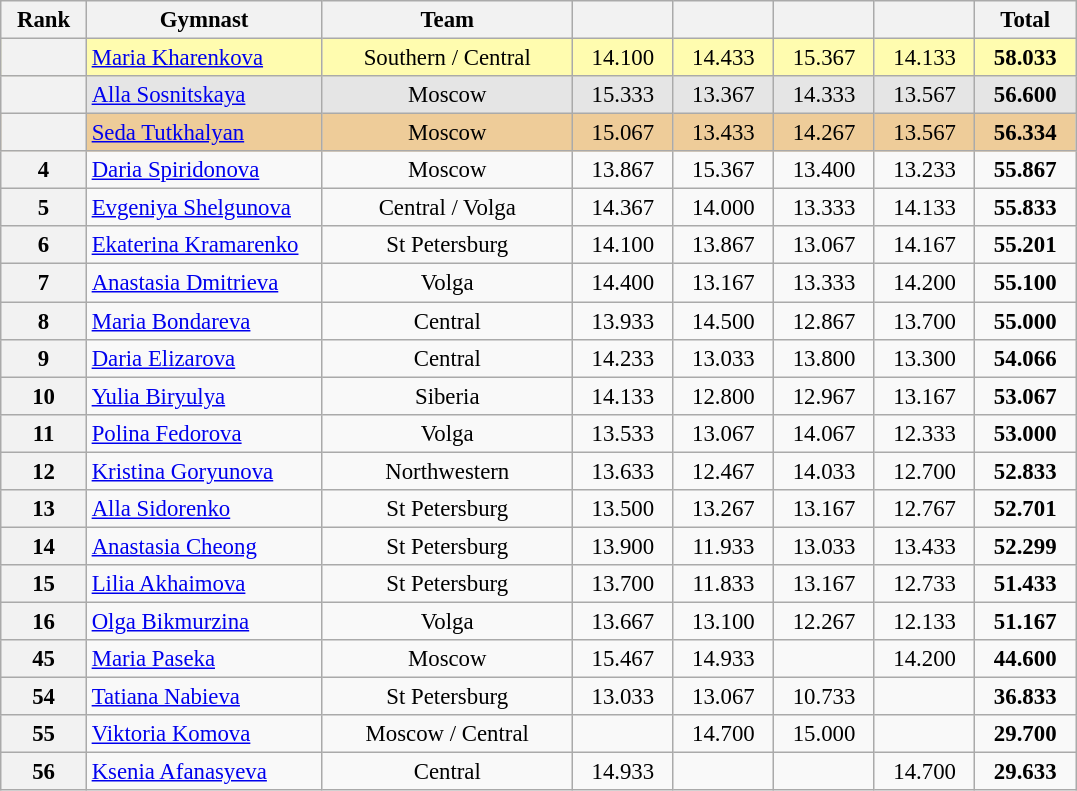<table class="wikitable sortable" style="text-align:center; font-size:95%">
<tr>
<th scope="col" style="width:50px;">Rank</th>
<th scope="col" style="width:150px;">Gymnast</th>
<th scope="col" style="width:160px;">Team</th>
<th scope="col" style="width:60px;"></th>
<th scope="col" style="width:60px;"></th>
<th scope="col" style="width:60px;"></th>
<th scope="col" style="width:60px;"></th>
<th scope="col" style="width:60px;">Total</th>
</tr>
<tr style="background:#fffcaf;">
<th scope=row style="text-align:center"></th>
<td align=left><a href='#'>Maria Kharenkova</a></td>
<td>Southern / Central</td>
<td>14.100</td>
<td>14.433</td>
<td>15.367</td>
<td>14.133</td>
<td><strong>58.033</strong></td>
</tr>
<tr style="background:#e5e5e5;">
<th scope=row style="text-align:center"></th>
<td align=left><a href='#'>Alla Sosnitskaya</a></td>
<td>Moscow</td>
<td>15.333</td>
<td>13.367</td>
<td>14.333</td>
<td>13.567</td>
<td><strong>56.600</strong></td>
</tr>
<tr style="background:#ec9;">
<th scope=row style="text-align:center"></th>
<td align=left><a href='#'>Seda Tutkhalyan</a></td>
<td>Moscow</td>
<td>15.067</td>
<td>13.433</td>
<td>14.267</td>
<td>13.567</td>
<td><strong>56.334</strong></td>
</tr>
<tr>
<th scope=row style="text-align:center">4</th>
<td align=left><a href='#'>Daria Spiridonova</a></td>
<td>Moscow</td>
<td>13.867</td>
<td>15.367</td>
<td>13.400</td>
<td>13.233</td>
<td><strong>55.867</strong></td>
</tr>
<tr>
<th scope=row style="text-align:center">5</th>
<td align=left><a href='#'>Evgeniya Shelgunova</a></td>
<td>Central / Volga</td>
<td>14.367</td>
<td>14.000</td>
<td>13.333</td>
<td>14.133</td>
<td><strong>55.833</strong></td>
</tr>
<tr>
<th scope=row style="text-align:center">6</th>
<td align=left><a href='#'>Ekaterina Kramarenko</a></td>
<td>St Petersburg</td>
<td>14.100</td>
<td>13.867</td>
<td>13.067</td>
<td>14.167</td>
<td><strong>55.201</strong></td>
</tr>
<tr>
<th scope=row style="text-align:center">7</th>
<td align=left><a href='#'>Anastasia Dmitrieva</a></td>
<td>Volga</td>
<td>14.400</td>
<td>13.167</td>
<td>13.333</td>
<td>14.200</td>
<td><strong>55.100</strong></td>
</tr>
<tr>
<th scope=row style="text-align:center">8</th>
<td align=left><a href='#'>Maria Bondareva</a></td>
<td>Central</td>
<td>13.933</td>
<td>14.500</td>
<td>12.867</td>
<td>13.700</td>
<td><strong>55.000</strong></td>
</tr>
<tr>
<th scope=row style="text-align:center">9</th>
<td align=left><a href='#'>Daria Elizarova</a></td>
<td>Central</td>
<td>14.233</td>
<td>13.033</td>
<td>13.800</td>
<td>13.300</td>
<td><strong>54.066</strong></td>
</tr>
<tr>
<th scope=row style="text-align:center">10</th>
<td align=left><a href='#'>Yulia Biryulya</a></td>
<td>Siberia</td>
<td>14.133</td>
<td>12.800</td>
<td>12.967</td>
<td>13.167</td>
<td><strong>53.067</strong></td>
</tr>
<tr>
<th scope=row style="text-align:center">11</th>
<td align=left><a href='#'>Polina Fedorova</a></td>
<td>Volga</td>
<td>13.533</td>
<td>13.067</td>
<td>14.067</td>
<td>12.333</td>
<td><strong>53.000</strong></td>
</tr>
<tr>
<th scope=row style="text-align:center">12</th>
<td align=left><a href='#'>Kristina Goryunova</a></td>
<td>Northwestern</td>
<td>13.633</td>
<td>12.467</td>
<td>14.033</td>
<td>12.700</td>
<td><strong>52.833</strong></td>
</tr>
<tr>
<th scope=row style="text-align:center">13</th>
<td align=left><a href='#'>Alla Sidorenko</a></td>
<td>St Petersburg</td>
<td>13.500</td>
<td>13.267</td>
<td>13.167</td>
<td>12.767</td>
<td><strong>52.701</strong></td>
</tr>
<tr>
<th scope=row style="text-align:center">14</th>
<td align=left><a href='#'>Anastasia Cheong</a></td>
<td>St Petersburg</td>
<td>13.900</td>
<td>11.933</td>
<td>13.033</td>
<td>13.433</td>
<td><strong>52.299</strong></td>
</tr>
<tr>
<th scope=row style="text-align:center">15</th>
<td align=left><a href='#'>Lilia Akhaimova</a></td>
<td>St Petersburg</td>
<td>13.700</td>
<td>11.833</td>
<td>13.167</td>
<td>12.733</td>
<td><strong>51.433</strong></td>
</tr>
<tr>
<th scope=row style="text-align:center">16</th>
<td align=left><a href='#'>Olga Bikmurzina</a></td>
<td>Volga</td>
<td>13.667</td>
<td>13.100</td>
<td>12.267</td>
<td>12.133</td>
<td><strong>51.167</strong></td>
</tr>
<tr>
<th scope=row style="text-align:center">45</th>
<td align=left><a href='#'>Maria Paseka</a></td>
<td>Moscow</td>
<td>15.467</td>
<td>14.933</td>
<td></td>
<td>14.200</td>
<td><strong>44.600</strong></td>
</tr>
<tr>
<th scope=row style="text-align:center">54</th>
<td align=left><a href='#'>Tatiana Nabieva</a></td>
<td>St Petersburg</td>
<td>13.033</td>
<td>13.067</td>
<td>10.733</td>
<td></td>
<td><strong>36.833</strong></td>
</tr>
<tr>
<th scope=row style="text-align:center">55</th>
<td align=left><a href='#'>Viktoria Komova</a></td>
<td>Moscow / Central</td>
<td></td>
<td>14.700</td>
<td>15.000</td>
<td></td>
<td><strong>29.700</strong></td>
</tr>
<tr>
<th scope=row style="text-align:center">56</th>
<td align=left><a href='#'>Ksenia Afanasyeva</a></td>
<td>Central</td>
<td>14.933</td>
<td></td>
<td></td>
<td>14.700</td>
<td><strong>29.633</strong></td>
</tr>
</table>
